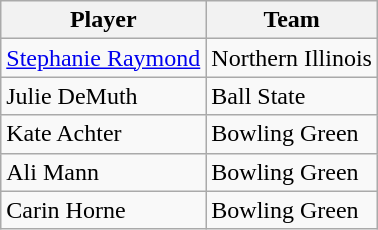<table class="wikitable">
<tr>
<th>Player</th>
<th>Team</th>
</tr>
<tr>
<td><a href='#'>Stephanie Raymond</a></td>
<td>Northern Illinois</td>
</tr>
<tr>
<td>Julie DeMuth</td>
<td>Ball State</td>
</tr>
<tr>
<td>Kate Achter</td>
<td>Bowling Green</td>
</tr>
<tr>
<td>Ali Mann</td>
<td>Bowling Green</td>
</tr>
<tr>
<td>Carin Horne</td>
<td>Bowling Green</td>
</tr>
</table>
